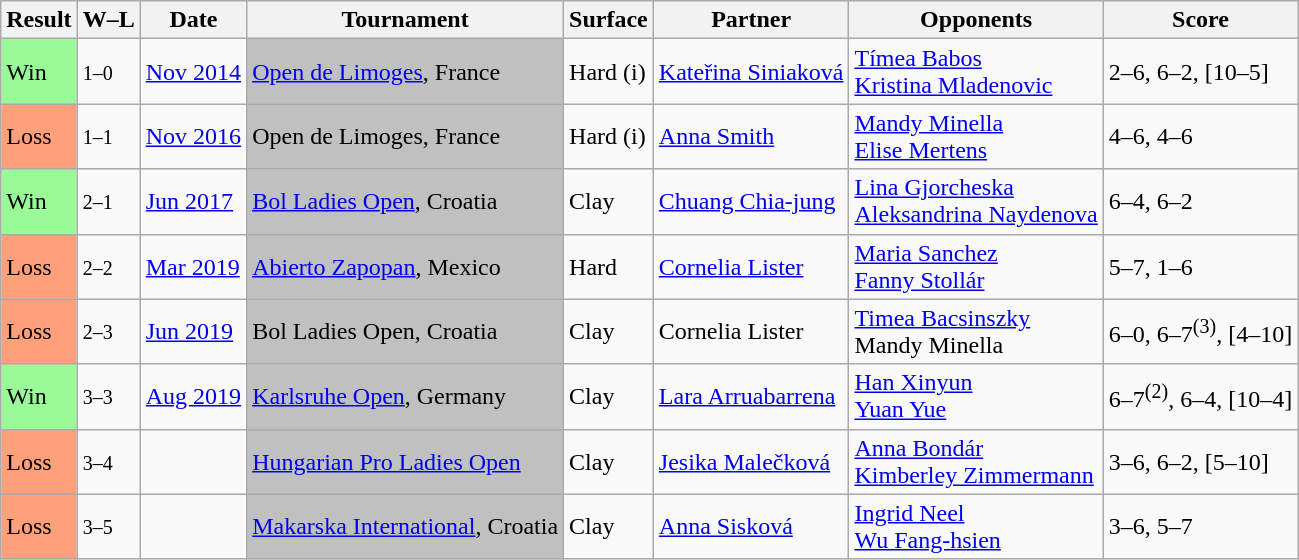<table class="sortable wikitable">
<tr>
<th>Result</th>
<th class="unsortable">W–L</th>
<th>Date</th>
<th>Tournament</th>
<th>Surface</th>
<th>Partner</th>
<th>Opponents</th>
<th class="unsortable">Score</th>
</tr>
<tr>
<td style="background:#98fb98;">Win</td>
<td><small>1–0</small></td>
<td><a href='#'>Nov 2014</a></td>
<td style="background:silver;"><a href='#'>Open de Limoges</a>, France</td>
<td>Hard (i)</td>
<td> <a href='#'>Kateřina Siniaková</a></td>
<td> <a href='#'>Tímea Babos</a> <br>  <a href='#'>Kristina Mladenovic</a></td>
<td>2–6, 6–2, [10–5]</td>
</tr>
<tr>
<td style="background:#ffa07a;">Loss</td>
<td><small>1–1</small></td>
<td><a href='#'>Nov 2016</a></td>
<td style="background:silver;">Open de Limoges, France</td>
<td>Hard (i)</td>
<td> <a href='#'>Anna Smith</a></td>
<td> <a href='#'>Mandy Minella</a> <br>  <a href='#'>Elise Mertens</a></td>
<td>4–6, 4–6</td>
</tr>
<tr>
<td style="background:#98fb98;">Win</td>
<td><small>2–1</small></td>
<td><a href='#'>Jun 2017</a></td>
<td style="background:silver;"><a href='#'>Bol Ladies Open</a>, Croatia</td>
<td>Clay</td>
<td> <a href='#'>Chuang Chia-jung</a></td>
<td> <a href='#'>Lina Gjorcheska</a> <br>  <a href='#'>Aleksandrina Naydenova</a></td>
<td>6–4, 6–2</td>
</tr>
<tr>
<td style="background:#ffa07a;">Loss</td>
<td><small>2–2</small></td>
<td><a href='#'>Mar 2019</a></td>
<td style="background:silver;"><a href='#'>Abierto Zapopan</a>, Mexico</td>
<td>Hard</td>
<td> <a href='#'>Cornelia Lister</a></td>
<td> <a href='#'>Maria Sanchez</a> <br>  <a href='#'>Fanny Stollár</a></td>
<td>5–7, 1–6</td>
</tr>
<tr>
<td style="background:#ffa07a;">Loss</td>
<td><small>2–3</small></td>
<td><a href='#'>Jun 2019</a></td>
<td style="background:silver;">Bol Ladies Open, Croatia</td>
<td>Clay</td>
<td> Cornelia Lister</td>
<td> <a href='#'>Timea Bacsinszky</a> <br>  Mandy Minella</td>
<td>6–0, 6–7<sup>(3)</sup>, [4–10]</td>
</tr>
<tr>
<td style="background:#98fb98;">Win</td>
<td><small>3–3</small></td>
<td><a href='#'>Aug 2019</a></td>
<td style="background:silver;"><a href='#'>Karlsruhe Open</a>, Germany</td>
<td>Clay</td>
<td> <a href='#'>Lara Arruabarrena</a></td>
<td> <a href='#'>Han Xinyun</a> <br>  <a href='#'>Yuan Yue</a></td>
<td>6–7<sup>(2)</sup>, 6–4, [10–4]</td>
</tr>
<tr>
<td style="background:#ffa07a;">Loss</td>
<td><small>3–4</small></td>
<td><a href='#'></a></td>
<td bgcolor=silver><a href='#'>Hungarian Pro Ladies Open</a></td>
<td>Clay</td>
<td> <a href='#'>Jesika Malečková</a></td>
<td> <a href='#'>Anna Bondár</a> <br>  <a href='#'>Kimberley Zimmermann</a></td>
<td>3–6, 6–2, [5–10]</td>
</tr>
<tr>
<td style="background:#ffa07a;">Loss</td>
<td><small>3–5</small></td>
<td><a href='#'></a></td>
<td bgcolor=silver><a href='#'>Makarska International</a>, Croatia</td>
<td>Clay</td>
<td> <a href='#'>Anna Sisková</a></td>
<td> <a href='#'>Ingrid Neel</a> <br>  <a href='#'>Wu Fang-hsien</a></td>
<td>3–6, 5–7</td>
</tr>
</table>
